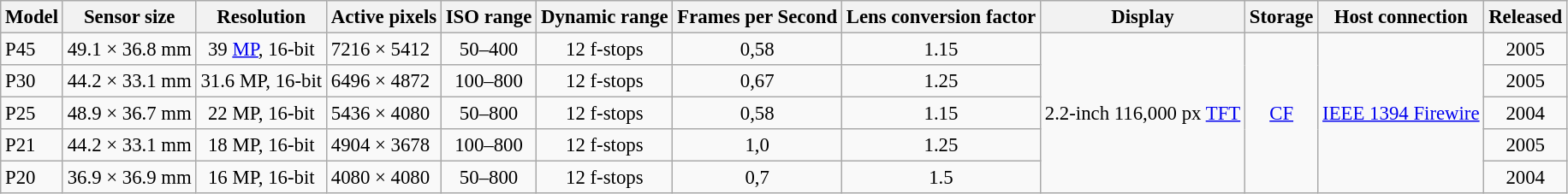<table class="wikitable" style="font-size:95%;">
<tr>
<th>Model</th>
<th>Sensor size</th>
<th>Resolution</th>
<th>Active pixels</th>
<th>ISO range</th>
<th>Dynamic range</th>
<th>Frames per Second</th>
<th>Lens conversion factor</th>
<th>Display</th>
<th>Storage</th>
<th>Host connection</th>
<th>Released</th>
</tr>
<tr>
<td>P45</td>
<td>49.1 × 36.8 mm</td>
<td align=center>39 <a href='#'>MP</a>, 16-bit</td>
<td>7216 × 5412</td>
<td align=center>50–400</td>
<td align=center>12 f-stops</td>
<td align=center>0,58</td>
<td align=center>1.15</td>
<td rowspan=5 align=center>2.2-inch 116,000 px <a href='#'>TFT</a></td>
<td rowspan=5 align=center><a href='#'>CF</a></td>
<td rowspan=5 align=center><a href='#'>IEEE 1394 Firewire</a></td>
<td align=center>2005</td>
</tr>
<tr>
<td>P30</td>
<td>44.2 × 33.1 mm</td>
<td align=center>31.6 MP, 16-bit</td>
<td>6496 × 4872</td>
<td align=center>100–800</td>
<td align=center>12 f-stops</td>
<td align=center>0,67</td>
<td align=center>1.25</td>
<td align=center>2005</td>
</tr>
<tr>
<td>P25</td>
<td>48.9 × 36.7 mm</td>
<td align=center>22 MP, 16-bit</td>
<td>5436 × 4080</td>
<td align=center>50–800</td>
<td align=center>12 f-stops</td>
<td align=center>0,58</td>
<td align=center>1.15</td>
<td align=center>2004</td>
</tr>
<tr>
<td>P21</td>
<td>44.2 × 33.1 mm</td>
<td align=center>18 MP, 16-bit</td>
<td>4904 × 3678</td>
<td align=center>100–800</td>
<td align=center>12 f-stops</td>
<td align=center>1,0</td>
<td align=center>1.25</td>
<td align=center>2005</td>
</tr>
<tr>
<td>P20</td>
<td>36.9 × 36.9 mm</td>
<td align=center>16 MP, 16-bit</td>
<td>4080 × 4080</td>
<td align=center>50–800</td>
<td align=center>12 f-stops</td>
<td align=center>0,7</td>
<td align=center>1.5</td>
<td align=center>2004</td>
</tr>
</table>
